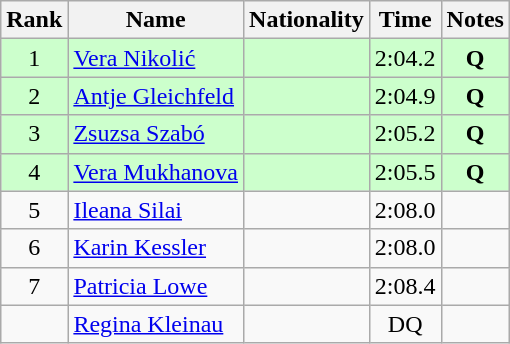<table class="wikitable sortable" style="text-align:center">
<tr>
<th>Rank</th>
<th>Name</th>
<th>Nationality</th>
<th>Time</th>
<th>Notes</th>
</tr>
<tr bgcolor=ccffcc>
<td>1</td>
<td align=left><a href='#'>Vera Nikolić</a></td>
<td align=left></td>
<td>2:04.2</td>
<td><strong>Q</strong></td>
</tr>
<tr bgcolor=ccffcc>
<td>2</td>
<td align=left><a href='#'>Antje Gleichfeld</a></td>
<td align=left></td>
<td>2:04.9</td>
<td><strong>Q</strong></td>
</tr>
<tr bgcolor=ccffcc>
<td>3</td>
<td align=left><a href='#'>Zsuzsa Szabó</a></td>
<td align=left></td>
<td>2:05.2</td>
<td><strong>Q</strong></td>
</tr>
<tr bgcolor=ccffcc>
<td>4</td>
<td align=left><a href='#'>Vera Mukhanova</a></td>
<td align=left></td>
<td>2:05.5</td>
<td><strong>Q</strong></td>
</tr>
<tr>
<td>5</td>
<td align=left><a href='#'>Ileana Silai</a></td>
<td align=left></td>
<td>2:08.0</td>
<td></td>
</tr>
<tr>
<td>6</td>
<td align=left><a href='#'>Karin Kessler</a></td>
<td align=left></td>
<td>2:08.0</td>
<td></td>
</tr>
<tr>
<td>7</td>
<td align=left><a href='#'>Patricia Lowe</a></td>
<td align=left></td>
<td>2:08.4</td>
<td></td>
</tr>
<tr>
<td></td>
<td align=left><a href='#'>Regina Kleinau</a></td>
<td align=left></td>
<td>DQ</td>
<td></td>
</tr>
</table>
